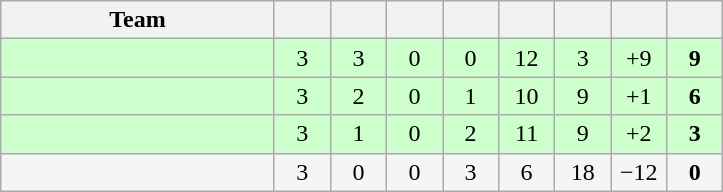<table class="wikitable" style="text-align:center;">
<tr>
<th width=175>Team</th>
<th width=30></th>
<th width=30></th>
<th width=30></th>
<th width=30></th>
<th width=30></th>
<th width=30></th>
<th width=30></th>
<th width=30></th>
</tr>
<tr align=center style="background:#ccffcc;">
<td style="text-align:left;"></td>
<td>3</td>
<td>3</td>
<td>0</td>
<td>0</td>
<td>12</td>
<td>3</td>
<td>+9</td>
<td><strong>9</strong></td>
</tr>
<tr align=center style="background:#ccffcc;">
<td style="text-align:left;"></td>
<td>3</td>
<td>2</td>
<td>0</td>
<td>1</td>
<td>10</td>
<td>9</td>
<td>+1</td>
<td><strong>6</strong></td>
</tr>
<tr align=center style="background:#ccffcc;">
<td style="text-align:left;"></td>
<td>3</td>
<td>1</td>
<td>0</td>
<td>2</td>
<td>11</td>
<td>9</td>
<td>+2</td>
<td><strong>3</strong></td>
</tr>
<tr align=center style="background:#f5f5f5;">
<td style="text-align:left;"></td>
<td>3</td>
<td>0</td>
<td>0</td>
<td>3</td>
<td>6</td>
<td>18</td>
<td>−12</td>
<td><strong>0</strong></td>
</tr>
</table>
